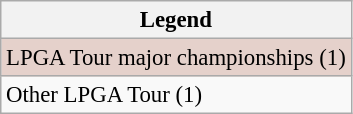<table class="wikitable" style="font-size:95%;">
<tr>
<th>Legend</th>
</tr>
<tr style="background:#e5d1cb;">
<td>LPGA Tour major championships (1)</td>
</tr>
<tr>
<td>Other LPGA Tour (1)</td>
</tr>
</table>
